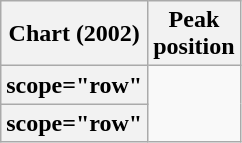<table class="wikitable plainrowheaders sortable">
<tr>
<th scope="col">Chart (2002)</th>
<th scope="col">Peak<br>position</th>
</tr>
<tr>
<th>scope="row" </th>
</tr>
<tr>
<th>scope="row" </th>
</tr>
</table>
